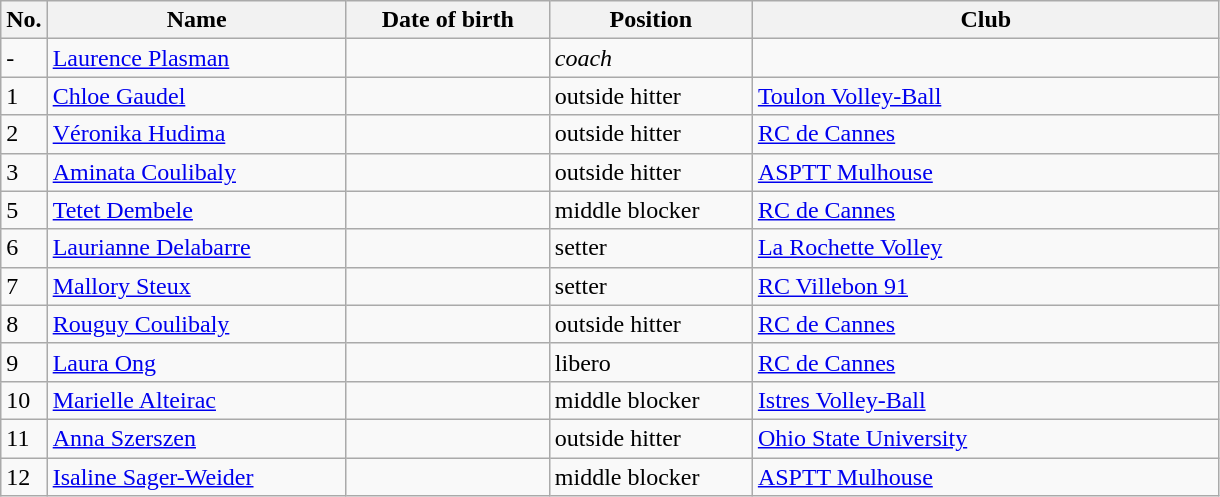<table class=wikitable sortable style=font-size:100%; text-align:center;>
<tr>
<th>No.</th>
<th style=width:12em>Name</th>
<th style=width:8em>Date of birth</th>
<th style=width:8em>Position</th>
<th style=width:19em>Club</th>
</tr>
<tr>
<td>-</td>
<td><a href='#'>Laurence Plasman</a></td>
<td></td>
<td><em>coach</em></td>
<td></td>
</tr>
<tr>
<td>1</td>
<td><a href='#'>Chloe Gaudel</a></td>
<td></td>
<td>outside hitter</td>
<td> <a href='#'>Toulon Volley-Ball</a></td>
</tr>
<tr>
<td>2</td>
<td><a href='#'>Véronika Hudima</a></td>
<td></td>
<td>outside hitter</td>
<td> <a href='#'>RC de Cannes</a></td>
</tr>
<tr>
<td>3</td>
<td><a href='#'>Aminata Coulibaly</a></td>
<td></td>
<td>outside hitter</td>
<td> <a href='#'>ASPTT Mulhouse</a></td>
</tr>
<tr>
<td>5</td>
<td><a href='#'>Tetet Dembele</a></td>
<td></td>
<td>middle blocker</td>
<td> <a href='#'>RC de Cannes</a></td>
</tr>
<tr>
<td>6</td>
<td><a href='#'>Laurianne Delabarre</a></td>
<td></td>
<td>setter</td>
<td> <a href='#'>La Rochette Volley</a></td>
</tr>
<tr>
<td>7</td>
<td><a href='#'>Mallory Steux</a></td>
<td></td>
<td>setter</td>
<td> <a href='#'>RC Villebon 91</a></td>
</tr>
<tr>
<td>8</td>
<td><a href='#'>Rouguy Coulibaly</a></td>
<td></td>
<td>outside hitter</td>
<td> <a href='#'>RC de Cannes</a></td>
</tr>
<tr>
<td>9</td>
<td><a href='#'>Laura Ong</a></td>
<td></td>
<td>libero</td>
<td> <a href='#'>RC de Cannes</a></td>
</tr>
<tr>
<td>10</td>
<td><a href='#'>Marielle Alteirac</a></td>
<td></td>
<td>middle blocker</td>
<td> <a href='#'>Istres Volley-Ball</a></td>
</tr>
<tr>
<td>11</td>
<td><a href='#'>Anna Szerszen</a></td>
<td></td>
<td>outside hitter</td>
<td> <a href='#'>Ohio State University</a></td>
</tr>
<tr>
<td>12</td>
<td><a href='#'>Isaline Sager-Weider</a></td>
<td></td>
<td>middle blocker</td>
<td> <a href='#'>ASPTT Mulhouse</a></td>
</tr>
</table>
